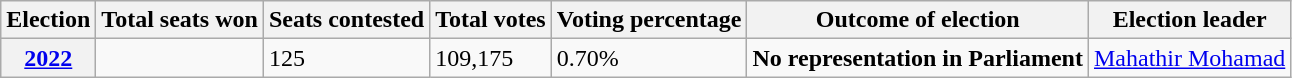<table class="wikitable">
<tr>
<th>Election</th>
<th>Total seats won</th>
<th>Seats contested</th>
<th>Total votes</th>
<th>Voting percentage</th>
<th>Outcome of election</th>
<th>Election leader</th>
</tr>
<tr>
<th><a href='#'>2022</a></th>
<td></td>
<td>125</td>
<td>109,175</td>
<td>0.70%</td>
<td><strong>No representation in Parliament</strong> </td>
<td><a href='#'>Mahathir Mohamad</a></td>
</tr>
</table>
